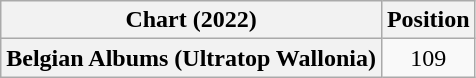<table class="wikitable plainrowheaders" style="text-align:center">
<tr>
<th scope="col">Chart (2022)</th>
<th scope="col">Position</th>
</tr>
<tr>
<th scope="row">Belgian Albums (Ultratop Wallonia)</th>
<td>109</td>
</tr>
</table>
